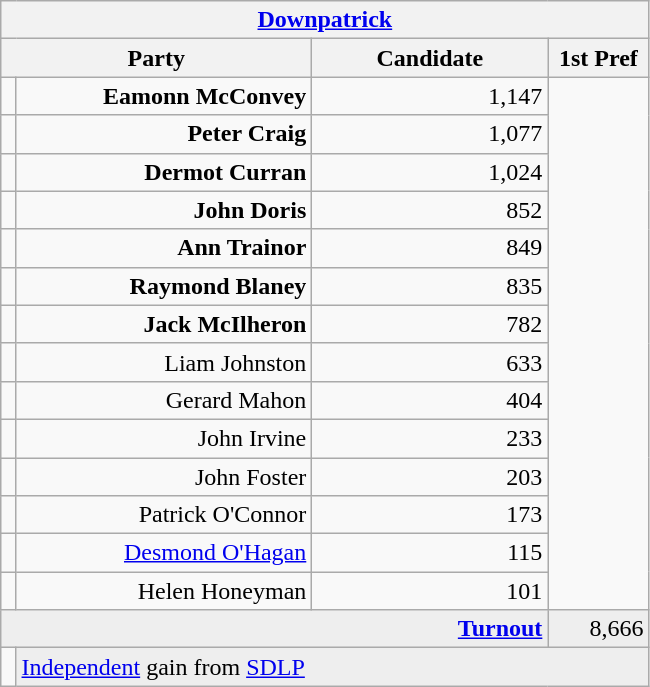<table class="wikitable">
<tr>
<th colspan="4" align="center"><a href='#'>Downpatrick</a></th>
</tr>
<tr>
<th colspan="2" align="center" width=200>Party</th>
<th width=150>Candidate</th>
<th width=60>1st Pref</th>
</tr>
<tr>
<td></td>
<td align="right"><strong>Eamonn McConvey</strong></td>
<td align="right">1,147</td>
</tr>
<tr>
<td></td>
<td align="right"><strong>Peter Craig</strong></td>
<td align="right">1,077</td>
</tr>
<tr>
<td></td>
<td align="right"><strong>Dermot Curran</strong></td>
<td align="right">1,024</td>
</tr>
<tr>
<td></td>
<td align="right"><strong>John Doris</strong></td>
<td align="right">852</td>
</tr>
<tr>
<td></td>
<td align="right"><strong>Ann Trainor</strong></td>
<td align="right">849</td>
</tr>
<tr>
<td></td>
<td align="right"><strong>Raymond Blaney</strong></td>
<td align="right">835</td>
</tr>
<tr>
<td></td>
<td align="right"><strong>Jack McIlheron</strong></td>
<td align="right">782</td>
</tr>
<tr>
<td></td>
<td align="right">Liam Johnston</td>
<td align="right">633</td>
</tr>
<tr>
<td></td>
<td align="right">Gerard Mahon</td>
<td align="right">404</td>
</tr>
<tr>
<td></td>
<td align="right">John Irvine</td>
<td align="right">233</td>
</tr>
<tr>
<td></td>
<td align="right">John Foster</td>
<td align="right">203</td>
</tr>
<tr>
<td></td>
<td align="right">Patrick O'Connor</td>
<td align="right">173</td>
</tr>
<tr>
<td></td>
<td align="right"><a href='#'>Desmond O'Hagan</a></td>
<td align="right">115</td>
</tr>
<tr>
<td></td>
<td align="right">Helen Honeyman</td>
<td align="right">101</td>
</tr>
<tr bgcolor="EEEEEE">
<td colspan=3 align="right"><strong><a href='#'>Turnout</a></strong></td>
<td align="right">8,666</td>
</tr>
<tr>
<td bgcolor=></td>
<td colspan=3 bgcolor="EEEEEE"><a href='#'>Independent</a> gain from <a href='#'>SDLP</a></td>
</tr>
</table>
